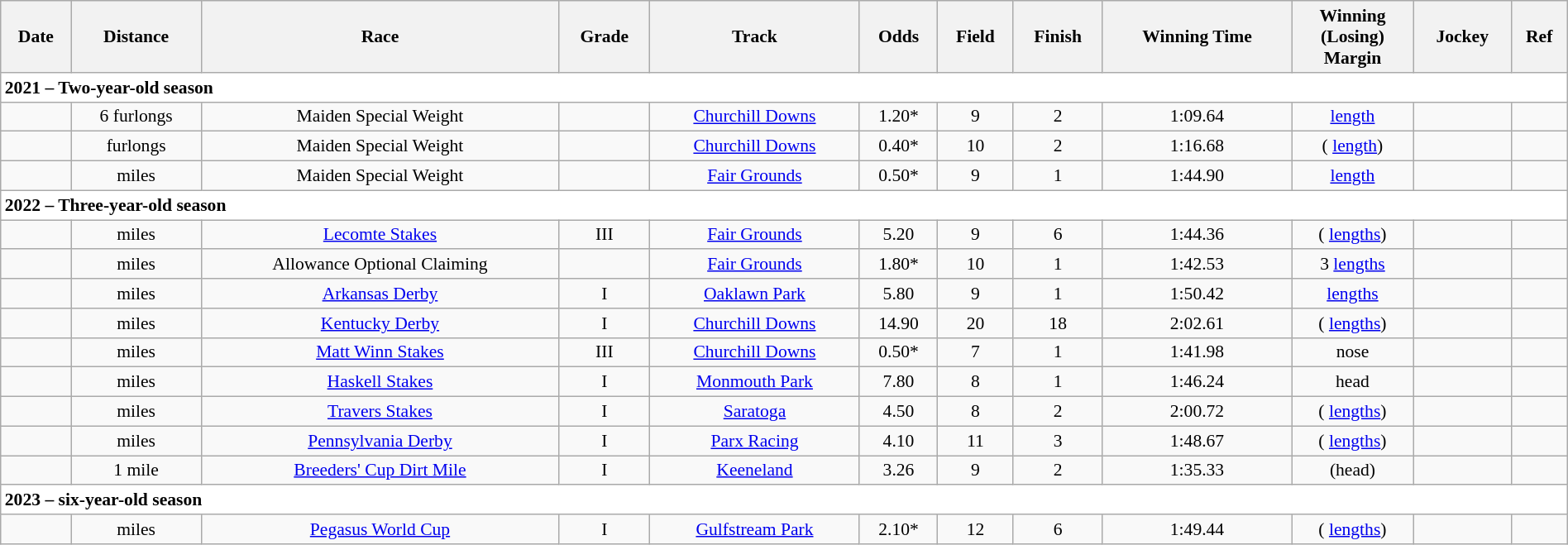<table class = "wikitable sortable" style="text-align:center; width:100%; font-size:90%">
<tr>
<th scope="col">Date</th>
<th scope="col">Distance</th>
<th scope="col">Race</th>
<th scope="col">Grade</th>
<th scope="col">Track</th>
<th scope="col">Odds</th>
<th scope="col">Field</th>
<th scope="col">Finish</th>
<th scope="col">Winning Time</th>
<th scope="col">Winning<br>(Losing)<br>Margin</th>
<th scope="col">Jockey</th>
<th scope="col" class="unsortable">Ref</th>
</tr>
<tr style="background-color:white">
<td align="left" colspan=12><strong>2021 – Two-year-old season</strong></td>
</tr>
<tr>
<td></td>
<td> 6 furlongs</td>
<td>Maiden Special Weight</td>
<td></td>
<td><a href='#'>Churchill Downs</a></td>
<td>1.20*</td>
<td>9</td>
<td>2</td>
<td>1:09.64</td>
<td> <a href='#'>length</a></td>
<td></td>
<td></td>
</tr>
<tr>
<td></td>
<td>  furlongs</td>
<td>Maiden Special Weight</td>
<td></td>
<td><a href='#'>Churchill Downs</a></td>
<td>0.40*</td>
<td>10</td>
<td>2</td>
<td>1:16.68</td>
<td>( <a href='#'>length</a>)</td>
<td></td>
<td></td>
</tr>
<tr>
<td></td>
<td>  miles</td>
<td>Maiden Special Weight</td>
<td></td>
<td><a href='#'>Fair Grounds</a></td>
<td>0.50*</td>
<td>9</td>
<td>1</td>
<td>1:44.90</td>
<td> <a href='#'>length</a></td>
<td></td>
<td></td>
</tr>
<tr style="background-color:white">
<td align="left" colspan=12><strong>2022 – Three-year-old season</strong></td>
</tr>
<tr>
<td></td>
<td>  miles</td>
<td><a href='#'>Lecomte Stakes</a></td>
<td> III</td>
<td><a href='#'>Fair Grounds</a></td>
<td>5.20</td>
<td>9</td>
<td>6</td>
<td>1:44.36</td>
<td>( <a href='#'>lengths</a>)</td>
<td></td>
<td></td>
</tr>
<tr>
<td></td>
<td>  miles</td>
<td>Allowance Optional Claiming</td>
<td></td>
<td><a href='#'>Fair Grounds</a></td>
<td>1.80*</td>
<td>10</td>
<td>1</td>
<td>1:42.53</td>
<td>3 <a href='#'>lengths</a></td>
<td></td>
<td></td>
</tr>
<tr>
<td></td>
<td>  miles</td>
<td><a href='#'>Arkansas Derby</a></td>
<td>I</td>
<td><a href='#'>Oaklawn Park</a></td>
<td>5.80</td>
<td>9</td>
<td>1</td>
<td>1:50.42</td>
<td> <a href='#'>lengths</a></td>
<td></td>
<td></td>
</tr>
<tr>
<td></td>
<td>  miles</td>
<td><a href='#'>Kentucky Derby</a></td>
<td>I</td>
<td><a href='#'>Churchill Downs</a></td>
<td>14.90</td>
<td>20</td>
<td>18</td>
<td>2:02.61</td>
<td>( <a href='#'>lengths</a>)</td>
<td></td>
<td></td>
</tr>
<tr>
<td></td>
<td>  miles</td>
<td><a href='#'>Matt Winn Stakes</a></td>
<td>III</td>
<td><a href='#'>Churchill Downs</a></td>
<td>0.50*</td>
<td>7</td>
<td>1</td>
<td>1:41.98</td>
<td>nose</td>
<td></td>
<td></td>
</tr>
<tr>
<td></td>
<td>  miles</td>
<td><a href='#'>Haskell Stakes</a></td>
<td>I</td>
<td><a href='#'>Monmouth Park</a></td>
<td>7.80</td>
<td>8</td>
<td>1</td>
<td>1:46.24</td>
<td> head</td>
<td></td>
<td></td>
</tr>
<tr>
<td></td>
<td>  miles</td>
<td><a href='#'>Travers Stakes</a></td>
<td>I</td>
<td><a href='#'>Saratoga</a></td>
<td>4.50</td>
<td>8</td>
<td>2</td>
<td>2:00.72</td>
<td>( <a href='#'>lengths</a>)</td>
<td></td>
<td></td>
</tr>
<tr>
<td></td>
<td>  miles</td>
<td><a href='#'>Pennsylvania Derby</a></td>
<td>I</td>
<td><a href='#'>Parx Racing</a></td>
<td>4.10</td>
<td>11</td>
<td>3</td>
<td>1:48.67</td>
<td>( <a href='#'>lengths</a>)</td>
<td></td>
<td></td>
</tr>
<tr>
<td></td>
<td> 1 mile</td>
<td><a href='#'>Breeders' Cup Dirt Mile</a></td>
<td>I</td>
<td><a href='#'>Keeneland</a></td>
<td>3.26</td>
<td>9</td>
<td>2</td>
<td>1:35.33</td>
<td>  (head)</td>
<td></td>
<td></td>
</tr>
<tr style="background-color:white">
<td align="left" colspan=12><strong>2023 – six-year-old season</strong></td>
</tr>
<tr>
<td></td>
<td>  miles</td>
<td><a href='#'>Pegasus World Cup</a></td>
<td> I</td>
<td><a href='#'>Gulfstream Park</a></td>
<td>2.10*</td>
<td>12</td>
<td>6</td>
<td>1:49.44</td>
<td>( <a href='#'>lengths</a>)</td>
<td></td>
<td></td>
</tr>
</table>
